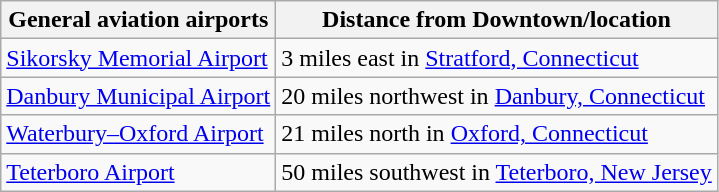<table class="wikitable">
<tr>
<th>General aviation airports</th>
<th>Distance from Downtown/location</th>
</tr>
<tr>
<td><a href='#'>Sikorsky Memorial Airport</a></td>
<td>3 miles east in <a href='#'>Stratford, Connecticut</a></td>
</tr>
<tr>
<td><a href='#'>Danbury Municipal Airport</a></td>
<td>20 miles northwest in <a href='#'>Danbury, Connecticut</a></td>
</tr>
<tr>
<td><a href='#'>Waterbury–Oxford Airport</a></td>
<td>21 miles north in <a href='#'>Oxford, Connecticut</a></td>
</tr>
<tr>
<td><a href='#'>Teterboro Airport</a></td>
<td>50 miles southwest in <a href='#'>Teterboro, New Jersey</a></td>
</tr>
</table>
